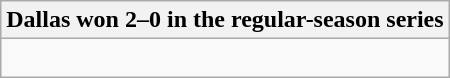<table class="wikitable collapsible collapsed">
<tr>
<th>Dallas won 2–0 in the regular-season series</th>
</tr>
<tr>
<td><br>
</td>
</tr>
</table>
